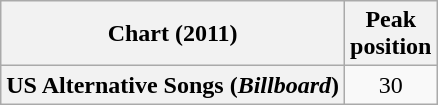<table class="wikitable plainrowheaders">
<tr>
<th scope="col">Chart (2011)</th>
<th scope="col">Peak<br>position</th>
</tr>
<tr>
<th scope="row">US Alternative Songs (<em>Billboard</em>)</th>
<td style="text-align:center;">30</td>
</tr>
</table>
